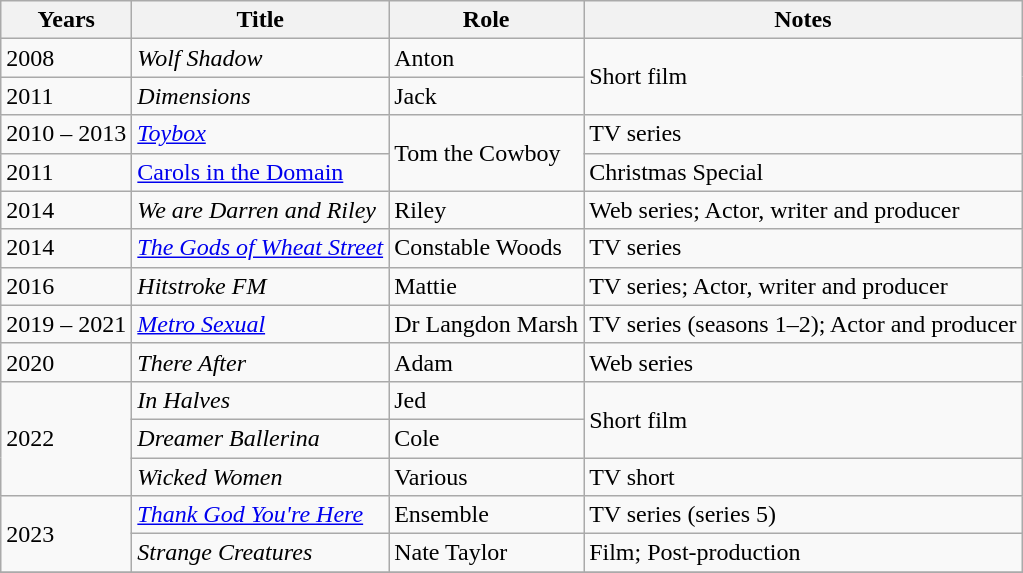<table class="wikitable">
<tr>
<th>Years</th>
<th>Title</th>
<th>Role</th>
<th>Notes</th>
</tr>
<tr>
<td>2008</td>
<td><em>Wolf Shadow</em></td>
<td>Anton</td>
<td rowspan="2">Short film</td>
</tr>
<tr>
<td>2011</td>
<td><em>Dimensions</em></td>
<td>Jack</td>
</tr>
<tr>
<td>2010 – 2013</td>
<td><em><a href='#'>Toybox</a></em></td>
<td rowspan="2">Tom the Cowboy</td>
<td>TV series</td>
</tr>
<tr>
<td>2011</td>
<td><a href='#'>Carols in the Domain</a></td>
<td>Christmas Special</td>
</tr>
<tr>
<td>2014</td>
<td><em>We are Darren and Riley</em></td>
<td>Riley</td>
<td>Web series; Actor, writer and producer</td>
</tr>
<tr>
<td>2014</td>
<td><em><a href='#'>The Gods of Wheat Street</a></em></td>
<td>Constable Woods</td>
<td>TV series</td>
</tr>
<tr>
<td>2016</td>
<td><em>Hitstroke FM</em></td>
<td>Mattie</td>
<td>TV series; Actor, writer and producer</td>
</tr>
<tr>
<td>2019 – 2021</td>
<td><em><a href='#'>Metro Sexual</a></em></td>
<td>Dr Langdon Marsh</td>
<td>TV series (seasons 1–2); Actor and producer</td>
</tr>
<tr>
<td>2020</td>
<td><em>There After</em></td>
<td>Adam</td>
<td>Web series</td>
</tr>
<tr>
<td rowspan="3">2022</td>
<td><em>In Halves</em></td>
<td>Jed</td>
<td rowspan="2">Short film</td>
</tr>
<tr>
<td><em>Dreamer Ballerina</em></td>
<td>Cole</td>
</tr>
<tr>
<td><em>Wicked Women</em></td>
<td>Various</td>
<td>TV short</td>
</tr>
<tr>
<td rowspan="2">2023</td>
<td><em><a href='#'>Thank God You're Here</a></em></td>
<td>Ensemble</td>
<td>TV series (series 5)</td>
</tr>
<tr>
<td><em>Strange Creatures</em></td>
<td>Nate Taylor</td>
<td>Film; Post-production</td>
</tr>
<tr>
</tr>
</table>
